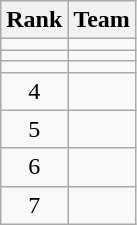<table class="wikitable">
<tr>
<th>Rank</th>
<th>Team</th>
</tr>
<tr>
<td align=center></td>
<td></td>
</tr>
<tr>
<td align=center></td>
<td></td>
</tr>
<tr>
<td align=center></td>
<td></td>
</tr>
<tr>
<td align=center>4</td>
<td></td>
</tr>
<tr>
<td align=center>5</td>
<td></td>
</tr>
<tr>
<td align=center>6</td>
<td></td>
</tr>
<tr>
<td align=center>7</td>
<td></td>
</tr>
</table>
